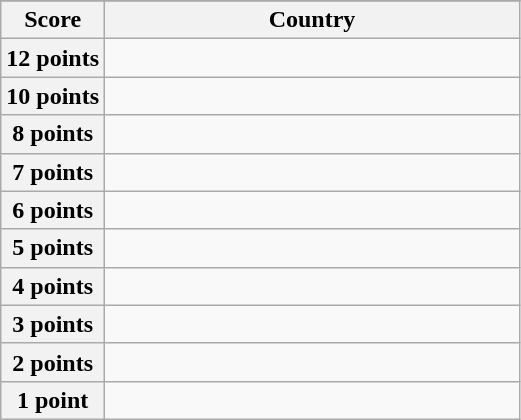<table class="wikitable">
<tr>
</tr>
<tr>
<th scope="col" width="20%">Score</th>
<th scope="col">Country</th>
</tr>
<tr>
<th scope="row">12 points</th>
<td></td>
</tr>
<tr>
<th scope="row">10 points</th>
<td></td>
</tr>
<tr>
<th scope="row">8 points</th>
<td></td>
</tr>
<tr>
<th scope="row">7 points</th>
<td></td>
</tr>
<tr>
<th scope="row">6 points</th>
<td></td>
</tr>
<tr>
<th scope="row">5 points</th>
<td></td>
</tr>
<tr>
<th scope="row">4 points</th>
<td></td>
</tr>
<tr>
<th scope="row">3 points</th>
<td></td>
</tr>
<tr>
<th scope="row">2 points</th>
<td></td>
</tr>
<tr>
<th scope="row">1 point</th>
<td></td>
</tr>
</table>
